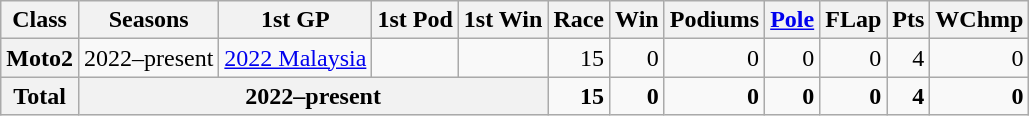<table class="wikitable" style=text-align:right>
<tr>
<th>Class</th>
<th>Seasons</th>
<th>1st GP</th>
<th>1st Pod</th>
<th>1st Win</th>
<th>Race</th>
<th>Win</th>
<th>Podiums</th>
<th><a href='#'>Pole</a></th>
<th>FLap</th>
<th>Pts</th>
<th>WChmp</th>
</tr>
<tr>
<th>Moto2</th>
<td>2022–present</td>
<td align="left"><a href='#'>2022 Malaysia</a></td>
<td align="left"></td>
<td align="left"></td>
<td>15</td>
<td>0</td>
<td>0</td>
<td>0</td>
<td>0</td>
<td>4</td>
<td>0</td>
</tr>
<tr>
<th>Total</th>
<th colspan=4>2022–present</th>
<td><strong>15</strong></td>
<td><strong>0</strong></td>
<td><strong>0</strong></td>
<td><strong>0</strong></td>
<td><strong>0</strong></td>
<td><strong>4</strong></td>
<td><strong>0</strong></td>
</tr>
</table>
